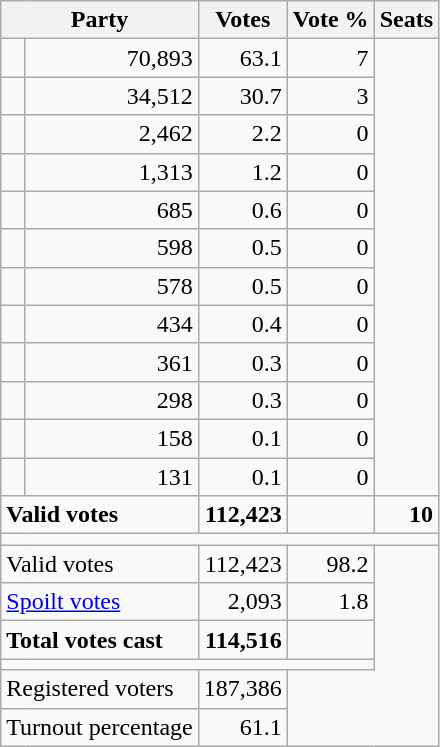<table class=wikitable style="text-align:right">
<tr>
<th colspan=2>Party</th>
<th>Votes</th>
<th>Vote %</th>
<th>Seats</th>
</tr>
<tr>
<td></td>
<td>70,893</td>
<td>63.1</td>
<td>7</td>
</tr>
<tr>
<td></td>
<td>34,512</td>
<td>30.7</td>
<td>3</td>
</tr>
<tr>
<td></td>
<td>2,462</td>
<td>2.2</td>
<td>0</td>
</tr>
<tr>
<td></td>
<td>1,313</td>
<td>1.2</td>
<td>0</td>
</tr>
<tr>
<td></td>
<td>685</td>
<td>0.6</td>
<td>0</td>
</tr>
<tr>
<td></td>
<td>598</td>
<td>0.5</td>
<td>0</td>
</tr>
<tr>
<td></td>
<td>578</td>
<td>0.5</td>
<td>0</td>
</tr>
<tr>
<td></td>
<td>434</td>
<td>0.4</td>
<td>0</td>
</tr>
<tr>
<td></td>
<td>361</td>
<td>0.3</td>
<td>0</td>
</tr>
<tr>
<td></td>
<td>298</td>
<td>0.3</td>
<td>0</td>
</tr>
<tr>
<td></td>
<td>158</td>
<td>0.1</td>
<td>0</td>
</tr>
<tr>
<td></td>
<td>131</td>
<td>0.1</td>
<td>0</td>
</tr>
<tr>
<td colspan=2 style="text-align:left"><strong>Valid votes</strong></td>
<td><strong>112,423</strong></td>
<td></td>
<td><strong>10</strong></td>
</tr>
<tr>
<td colspan=5></td>
</tr>
<tr>
<td colspan=2 style="text-align:left">Valid votes</td>
<td>112,423</td>
<td>98.2</td>
</tr>
<tr>
<td colspan=2 style="text-align:left"><a href='#'>Spoilt votes</a></td>
<td>2,093</td>
<td>1.8</td>
</tr>
<tr>
<td colspan=2 style="text-align:left"><strong>Total votes cast</strong></td>
<td><strong>114,516</strong></td>
<td></td>
</tr>
<tr>
<td colspan="4"></td>
</tr>
<tr>
<td colspan=2 style="text-align:left">Registered voters</td>
<td>187,386</td>
</tr>
<tr>
<td colspan=2 style="text-align:left">Turnout percentage</td>
<td>61.1</td>
</tr>
</table>
